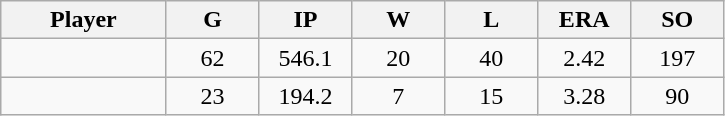<table class="wikitable sortable">
<tr>
<th bgcolor="#DDDDFF" width="16%">Player</th>
<th bgcolor="#DDDDFF" width="9%">G</th>
<th bgcolor="#DDDDFF" width="9%">IP</th>
<th bgcolor="#DDDDFF" width="9%">W</th>
<th bgcolor="#DDDDFF" width="9%">L</th>
<th bgcolor="#DDDDFF" width="9%">ERA</th>
<th bgcolor="#DDDDFF" width="9%">SO</th>
</tr>
<tr align="center">
<td></td>
<td>62</td>
<td>546.1</td>
<td>20</td>
<td>40</td>
<td>2.42</td>
<td>197</td>
</tr>
<tr align="center">
<td></td>
<td>23</td>
<td>194.2</td>
<td>7</td>
<td>15</td>
<td>3.28</td>
<td>90</td>
</tr>
</table>
